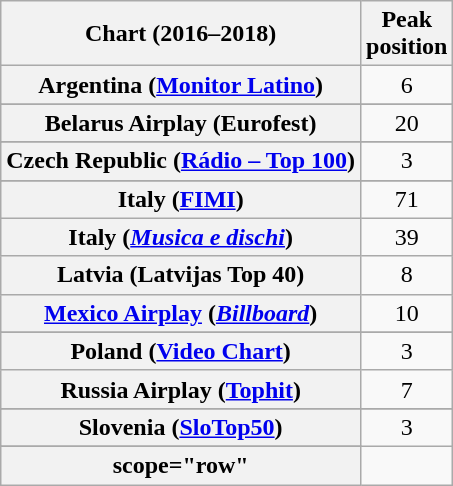<table class="wikitable sortable plainrowheaders" style="text-align:center">
<tr>
<th>Chart (2016–2018)</th>
<th>Peak<br>position</th>
</tr>
<tr>
<th scope="row">Argentina (<a href='#'>Monitor Latino</a>)</th>
<td>6</td>
</tr>
<tr>
</tr>
<tr>
<th scope="row">Belarus Airplay (Eurofest)</th>
<td>20</td>
</tr>
<tr>
</tr>
<tr>
</tr>
<tr>
<th scope="row">Czech Republic (<a href='#'>Rádio – Top 100</a>)</th>
<td>3</td>
</tr>
<tr>
</tr>
<tr>
</tr>
<tr>
</tr>
<tr>
</tr>
<tr>
</tr>
<tr>
</tr>
<tr>
</tr>
<tr>
<th scope="row">Italy (<a href='#'>FIMI</a>)</th>
<td>71</td>
</tr>
<tr>
<th scope="row">Italy (<em><a href='#'>Musica e dischi</a></em>)</th>
<td>39</td>
</tr>
<tr>
<th scope="row">Latvia (Latvijas Top 40)</th>
<td>8</td>
</tr>
<tr>
<th scope="row"><a href='#'>Mexico Airplay</a> (<em><a href='#'>Billboard</a></em>)</th>
<td>10</td>
</tr>
<tr>
</tr>
<tr>
</tr>
<tr>
<th scope="row">Poland (<a href='#'>Video Chart</a>)</th>
<td>3</td>
</tr>
<tr>
<th scope="row">Russia Airplay (<a href='#'>Tophit</a>)</th>
<td>7</td>
</tr>
<tr>
</tr>
<tr>
</tr>
<tr>
<th scope="row">Slovenia (<a href='#'>SloTop50</a>)</th>
<td>3</td>
</tr>
<tr>
</tr>
<tr>
</tr>
<tr>
</tr>
<tr>
<th>scope="row"</th>
</tr>
</table>
